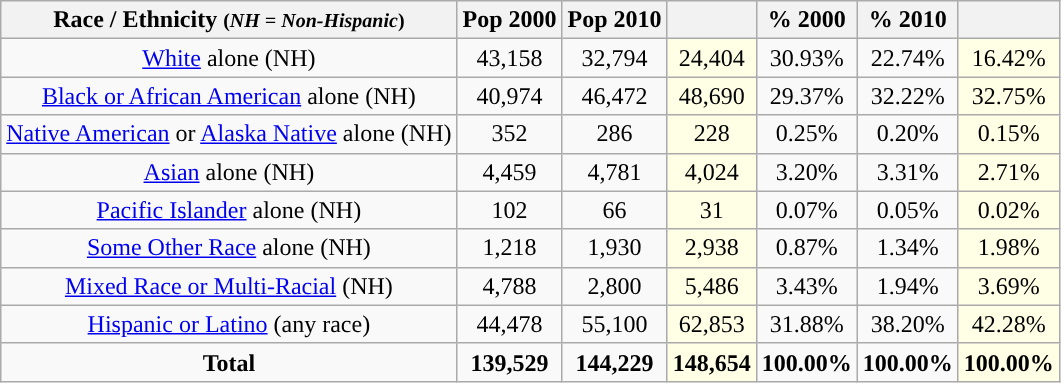<table class="wikitable" style="text-align:center;">
<tr>
<th>Race / Ethnicity <small>(<em>NH = Non-Hispanic</em>)</small></th>
<th>Pop 2000</th>
<th>Pop 2010</th>
<th></th>
<th>% 2000</th>
<th>% 2010</th>
<th></th>
</tr>
<tr>
<td><a href='#'>White</a> alone (NH)</td>
<td>43,158</td>
<td>32,794</td>
<td style='background: #ffffe6;'>24,404</td>
<td>30.93%</td>
<td>22.74%</td>
<td style='background: #ffffe6;'>16.42%</td>
</tr>
<tr>
<td><a href='#'>Black or African American</a> alone (NH)</td>
<td>40,974</td>
<td>46,472</td>
<td style='background: #ffffe6;'>48,690</td>
<td>29.37%</td>
<td>32.22%</td>
<td style='background: #ffffe6;'>32.75%</td>
</tr>
<tr>
<td><a href='#'>Native American</a> or <a href='#'>Alaska Native</a> alone (NH)</td>
<td>352</td>
<td>286</td>
<td style='background: #ffffe6;'>228</td>
<td>0.25%</td>
<td>0.20%</td>
<td style='background: #ffffe6;'>0.15%</td>
</tr>
<tr>
<td><a href='#'>Asian</a> alone (NH)</td>
<td>4,459</td>
<td>4,781</td>
<td style='background: #ffffe6;'>4,024</td>
<td>3.20%</td>
<td>3.31%</td>
<td style='background: #ffffe6;'>2.71%</td>
</tr>
<tr>
<td><a href='#'>Pacific Islander</a> alone (NH)</td>
<td>102</td>
<td>66</td>
<td style='background: #ffffe6;'>31</td>
<td>0.07%</td>
<td>0.05%</td>
<td style='background: #ffffe6;'>0.02%</td>
</tr>
<tr>
<td><a href='#'>Some Other Race</a> alone (NH)</td>
<td>1,218</td>
<td>1,930</td>
<td style='background: #ffffe6;'>2,938</td>
<td>0.87%</td>
<td>1.34%</td>
<td style='background: #ffffe6;'>1.98%</td>
</tr>
<tr>
<td><a href='#'>Mixed Race or Multi-Racial</a> (NH)</td>
<td>4,788</td>
<td>2,800</td>
<td style='background: #ffffe6;'>5,486</td>
<td>3.43%</td>
<td>1.94%</td>
<td style='background: #ffffe6;'>3.69%</td>
</tr>
<tr>
<td><a href='#'>Hispanic or Latino</a> (any race)</td>
<td>44,478</td>
<td>55,100</td>
<td style='background: #ffffe6;'>62,853</td>
<td>31.88%</td>
<td>38.20%</td>
<td style='background: #ffffe6;'>42.28%</td>
</tr>
<tr>
<td><strong>Total</strong></td>
<td><strong>139,529</strong></td>
<td><strong>144,229</strong></td>
<td style='background: #ffffe6;'><strong>148,654</strong></td>
<td><strong>100.00%</strong></td>
<td><strong>100.00%</strong></td>
<td style='background: #ffffe6;'><strong>100.00%</strong></td>
</tr>
</table>
